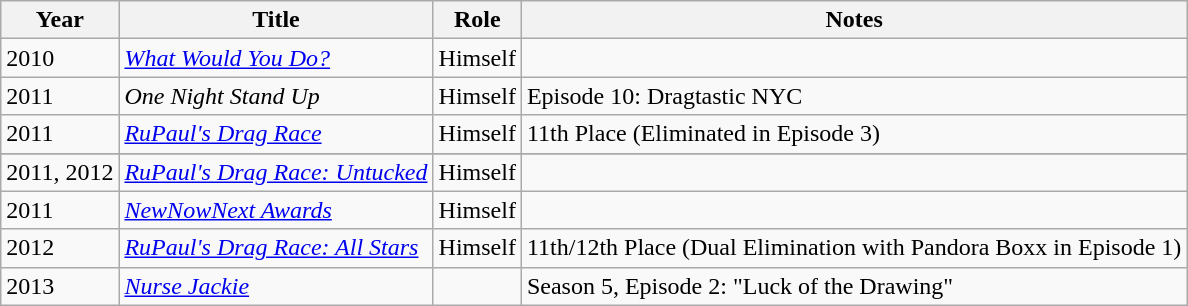<table class="wikitable sortable">
<tr>
<th>Year</th>
<th>Title</th>
<th>Role</th>
<th class="unsortable">Notes</th>
</tr>
<tr>
<td>2010</td>
<td><em><a href='#'>What Would You Do?</a></em></td>
<td>Himself</td>
<td></td>
</tr>
<tr>
<td>2011</td>
<td><em>One Night Stand Up</em></td>
<td>Himself</td>
<td>Episode 10: Dragtastic NYC</td>
</tr>
<tr>
<td>2011</td>
<td><em><a href='#'>RuPaul's Drag Race</a></em></td>
<td>Himself</td>
<td>11th Place (Eliminated in Episode 3)</td>
</tr>
<tr>
</tr>
<tr>
<td>2011, 2012</td>
<td><em><a href='#'>RuPaul's Drag Race: Untucked</a></em></td>
<td>Himself</td>
<td></td>
</tr>
<tr>
<td>2011</td>
<td><em><a href='#'>NewNowNext Awards</a></em></td>
<td>Himself</td>
<td></td>
</tr>
<tr>
<td>2012</td>
<td><em><a href='#'>RuPaul's Drag Race: All Stars</a></em></td>
<td>Himself</td>
<td>11th/12th Place (Dual Elimination with Pandora Boxx in Episode 1)</td>
</tr>
<tr>
<td>2013</td>
<td><em><a href='#'>Nurse Jackie</a></em></td>
<td></td>
<td>Season 5, Episode 2: "Luck of the Drawing"</td>
</tr>
</table>
